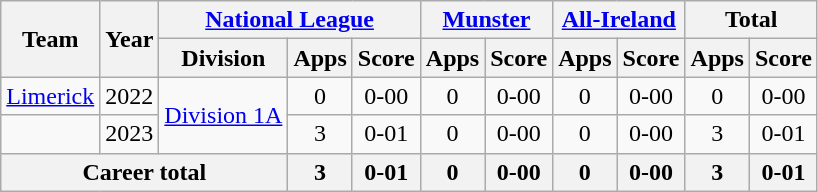<table class="wikitable" style="text-align:center">
<tr>
<th rowspan="2">Team</th>
<th rowspan="2">Year</th>
<th colspan="3"><a href='#'>National League</a></th>
<th colspan="2"><a href='#'>Munster</a></th>
<th colspan="2"><a href='#'>All-Ireland</a></th>
<th colspan="2">Total</th>
</tr>
<tr>
<th>Division</th>
<th>Apps</th>
<th>Score</th>
<th>Apps</th>
<th>Score</th>
<th>Apps</th>
<th>Score</th>
<th>Apps</th>
<th>Score</th>
</tr>
<tr>
<td rowspan="1"><a href='#'>Limerick</a></td>
<td>2022</td>
<td rowspan="2"><a href='#'>Division 1A</a></td>
<td>0</td>
<td>0-00</td>
<td>0</td>
<td>0-00</td>
<td>0</td>
<td>0-00</td>
<td>0</td>
<td>0-00</td>
</tr>
<tr>
<td></td>
<td>2023</td>
<td>3</td>
<td>0-01</td>
<td>0</td>
<td>0-00</td>
<td>0</td>
<td>0-00</td>
<td>3</td>
<td>0-01</td>
</tr>
<tr>
<th colspan="3">Career total</th>
<th>3</th>
<th>0-01</th>
<th>0</th>
<th>0-00</th>
<th>0</th>
<th>0-00</th>
<th>3</th>
<th>0-01</th>
</tr>
</table>
